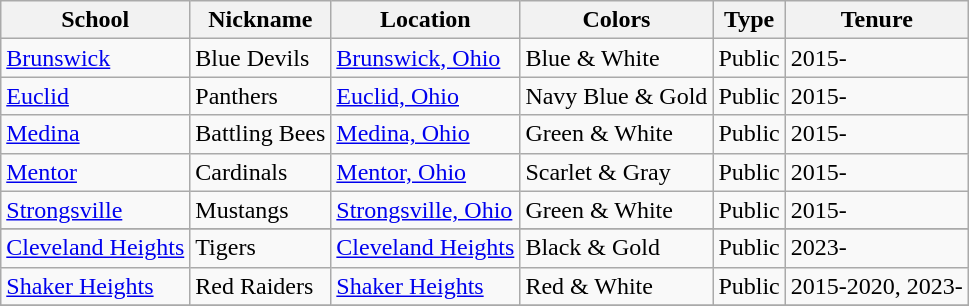<table class="wikitable sortable">
<tr>
<th>School</th>
<th>Nickname</th>
<th>Location</th>
<th>Colors</th>
<th>Type</th>
<th>Tenure</th>
</tr>
<tr>
<td><a href='#'>Brunswick</a></td>
<td>Blue Devils</td>
<td><a href='#'>Brunswick, Ohio</a></td>
<td>Blue & White<br> </td>
<td>Public</td>
<td>2015-</td>
</tr>
<tr>
<td><a href='#'>Euclid</a></td>
<td>Panthers</td>
<td><a href='#'>Euclid, Ohio</a></td>
<td>Navy Blue & Gold<br> </td>
<td>Public</td>
<td>2015-</td>
</tr>
<tr>
<td><a href='#'>Medina</a></td>
<td>Battling Bees</td>
<td><a href='#'>Medina, Ohio</a></td>
<td>Green & White<br> </td>
<td>Public</td>
<td>2015-</td>
</tr>
<tr>
<td><a href='#'>Mentor</a></td>
<td>Cardinals</td>
<td><a href='#'>Mentor, Ohio</a></td>
<td>Scarlet & Gray<br> </td>
<td>Public</td>
<td>2015-</td>
</tr>
<tr>
<td><a href='#'>Strongsville</a></td>
<td>Mustangs</td>
<td><a href='#'>Strongsville, Ohio</a></td>
<td>Green & White<br> </td>
<td>Public</td>
<td>2015-</td>
</tr>
<tr>
</tr>
<tr>
<td><a href='#'>Cleveland Heights</a></td>
<td>Tigers</td>
<td><a href='#'>Cleveland Heights</a></td>
<td>Black & Gold <br> </td>
<td>Public</td>
<td>2023-</td>
</tr>
<tr>
<td><a href='#'>Shaker Heights</a></td>
<td>Red Raiders</td>
<td><a href='#'>Shaker Heights</a></td>
<td>Red & White <br> </td>
<td>Public</td>
<td>2015-2020, 2023-</td>
</tr>
<tr>
</tr>
</table>
